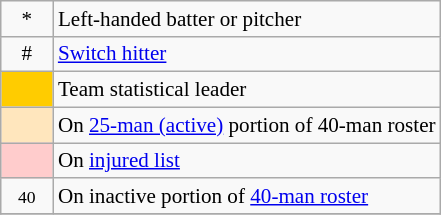<table class="wikitable" border="1" style="font-size:88%;">
<tr>
<td align=center>*</td>
<td>Left-handed batter or pitcher</td>
</tr>
<tr>
<td align=center>#</td>
<td><a href='#'>Switch hitter</a></td>
</tr>
<tr>
<td style="background:#fc0; border:1px solid #aaa; width:2em;"></td>
<td>Team statistical leader</td>
</tr>
<tr>
<td align=left style="background:#FFE6BD; border:1px solid #aaa; width:2em;"></td>
<td>On <a href='#'>25-man (active)</a> portion of 40-man roster</td>
</tr>
<tr>
<td align=left style="background:#FFCCCC; border:1px solid #aaa; width:2em;"></td>
<td>On <a href='#'>injured list</a></td>
</tr>
<tr>
<td align=center><small>40</small></td>
<td>On inactive portion of <a href='#'>40-man roster</a></td>
</tr>
<tr>
</tr>
</table>
